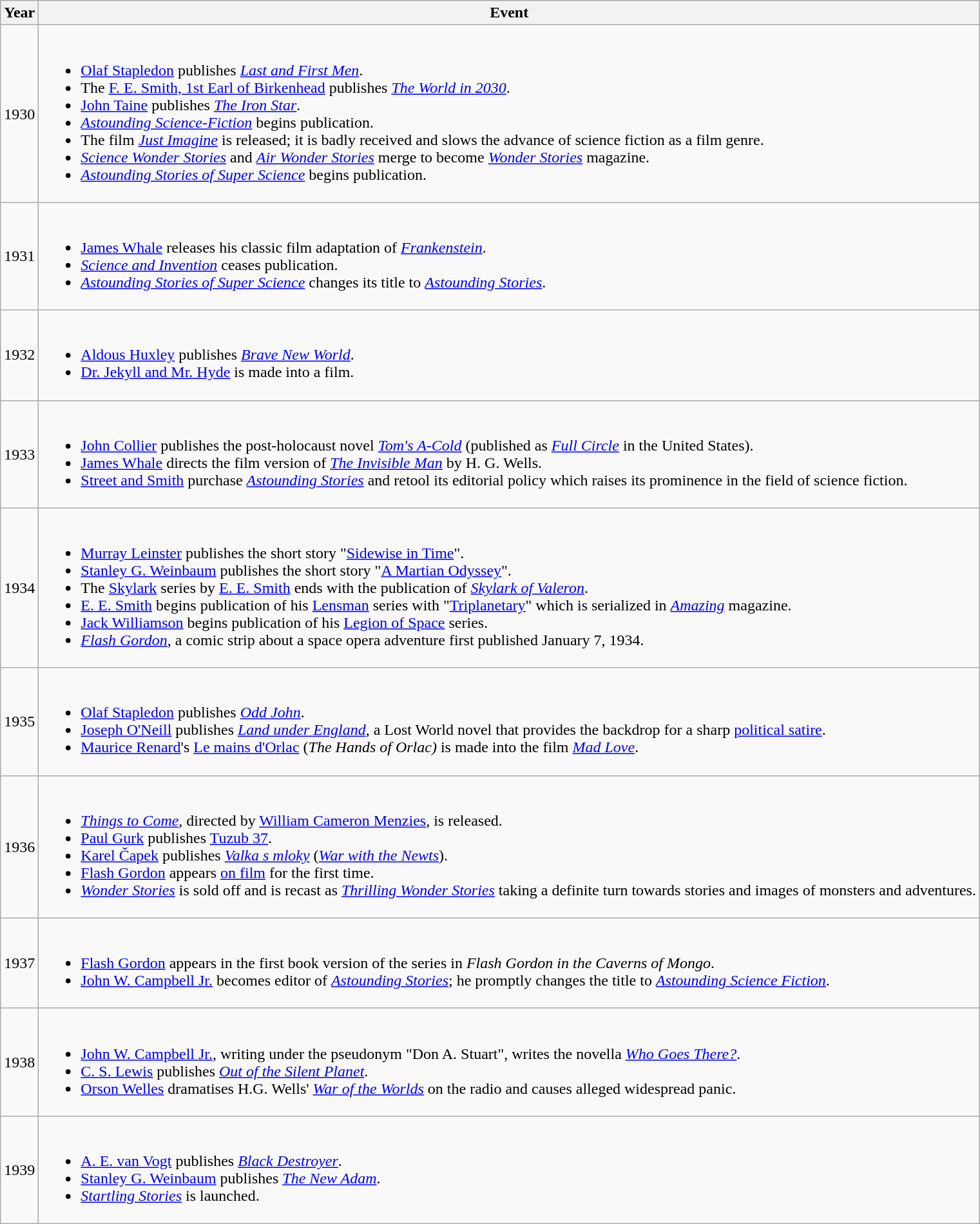<table class="wikitable">
<tr>
<th scope="col">Year</th>
<th scope="col">Event</th>
</tr>
<tr>
<td>1930</td>
<td><br><ul><li><a href='#'>Olaf Stapledon</a> publishes <em><a href='#'>Last and First Men</a></em>.</li><li>The <a href='#'>F. E. Smith, 1st Earl of Birkenhead</a> publishes <em><a href='#'>The World in 2030</a></em>.</li><li><a href='#'>John Taine</a> publishes <em><a href='#'>The Iron Star</a></em>.</li><li><em><a href='#'>Astounding Science-Fiction</a></em> begins publication.</li><li>The film <em><a href='#'>Just Imagine</a></em> is released; it is badly received and slows the advance of science fiction as a film genre.</li><li><em><a href='#'>Science Wonder Stories</a></em> and <em><a href='#'>Air Wonder Stories</a></em> merge to become <em><a href='#'>Wonder Stories</a></em> magazine.</li><li><em><a href='#'>Astounding Stories of Super Science</a></em> begins publication.</li></ul></td>
</tr>
<tr>
<td>1931</td>
<td><br><ul><li><a href='#'>James Whale</a> releases his classic film adaptation of <em><a href='#'>Frankenstein</a></em>.</li><li><em><a href='#'>Science and Invention</a></em> ceases publication.</li><li><em><a href='#'>Astounding Stories of Super Science</a></em> changes its title to <em><a href='#'>Astounding Stories</a></em>.</li></ul></td>
</tr>
<tr>
<td>1932</td>
<td><br><ul><li><a href='#'>Aldous Huxley</a> publishes <em><a href='#'>Brave New World</a></em>.</li><li><a href='#'>Dr. Jekyll and Mr. Hyde</a> is made into a film.</li></ul></td>
</tr>
<tr>
<td>1933</td>
<td><br><ul><li><a href='#'>John Collier</a> publishes the post-holocaust novel <em><a href='#'>Tom's A-Cold</a></em> (published as <em><a href='#'>Full Circle</a></em> in the United States).</li><li><a href='#'>James Whale</a> directs the film version of <em><a href='#'>The Invisible Man</a></em> by H. G. Wells.</li><li><a href='#'>Street and Smith</a> purchase <em><a href='#'>Astounding Stories</a></em> and retool its editorial policy which raises its prominence in the field of science fiction.</li></ul></td>
</tr>
<tr>
<td>1934</td>
<td><br><ul><li><a href='#'>Murray Leinster</a> publishes the short story "<a href='#'>Sidewise in Time</a>".</li><li><a href='#'>Stanley G. Weinbaum</a> publishes the short story "<a href='#'>A Martian Odyssey</a>".</li><li>The <a href='#'>Skylark</a> series by <a href='#'>E. E. Smith</a> ends with the publication of <em><a href='#'>Skylark of Valeron</a></em>.</li><li><a href='#'>E. E. Smith</a> begins publication of his <a href='#'>Lensman</a> series with "<a href='#'>Triplanetary</a>" which is serialized in <em><a href='#'>Amazing</a></em> magazine.</li><li><a href='#'>Jack Williamson</a> begins publication of his <a href='#'>Legion of Space</a> series.</li><li><em><a href='#'>Flash Gordon</a></em>, a comic strip about a space opera adventure first published January 7, 1934.</li></ul></td>
</tr>
<tr>
<td>1935</td>
<td><br><ul><li><a href='#'>Olaf Stapledon</a> publishes <em><a href='#'>Odd John</a></em>.</li><li><a href='#'>Joseph O'Neill</a> publishes <em><a href='#'>Land under England</a></em>, a Lost World novel that provides the backdrop for a sharp <a href='#'>political satire</a>.</li><li><a href='#'>Maurice Renard</a>'s <a href='#'>Le mains d'Orlac</a> (<em>The Hands of Orlac)</em> is made into the film <em><a href='#'>Mad Love</a></em>.</li></ul></td>
</tr>
<tr>
<td>1936</td>
<td><br><ul><li><em><a href='#'>Things to Come</a></em>, directed by <a href='#'>William Cameron Menzies</a>, is released.</li><li><a href='#'>Paul Gurk</a> publishes <a href='#'>Tuzub 37</a>.</li><li><a href='#'>Karel Čapek</a> publishes <em><a href='#'>Valka s mloky</a></em> (<em><a href='#'>War with the Newts</a></em>).</li><li><a href='#'>Flash Gordon</a> appears <a href='#'>on film</a> for the first time.</li><li><em><a href='#'>Wonder Stories</a></em> is sold off and is recast as <em><a href='#'>Thrilling Wonder Stories</a></em> taking a definite turn towards stories and images of monsters and adventures.</li></ul></td>
</tr>
<tr>
<td>1937</td>
<td><br><ul><li><a href='#'>Flash Gordon</a> appears in the first book version of the series in <em>Flash Gordon in the Caverns of Mongo</em>.</li><li><a href='#'>John W. Campbell Jr.</a> becomes editor of <em><a href='#'>Astounding Stories</a></em>; he promptly changes the title to <em><a href='#'>Astounding Science Fiction</a></em>.</li></ul></td>
</tr>
<tr>
<td>1938</td>
<td><br><ul><li><a href='#'>John W. Campbell Jr.</a>, writing under the pseudonym "Don A. Stuart", writes the novella <em><a href='#'>Who Goes There?</a></em>.</li><li><a href='#'>C. S. Lewis</a> publishes <em><a href='#'>Out of the Silent Planet</a></em>.</li><li><a href='#'>Orson Welles</a> dramatises H.G. Wells' <em><a href='#'>War of the Worlds</a></em> on the radio and causes alleged widespread panic.</li></ul></td>
</tr>
<tr>
<td>1939</td>
<td><br><ul><li><a href='#'>A. E. van Vogt</a> publishes <em><a href='#'>Black Destroyer</a></em>.</li><li><a href='#'>Stanley G. Weinbaum</a> publishes <em><a href='#'>The New Adam</a></em>.</li><li><em><a href='#'>Startling Stories</a></em> is launched.</li></ul></td>
</tr>
</table>
